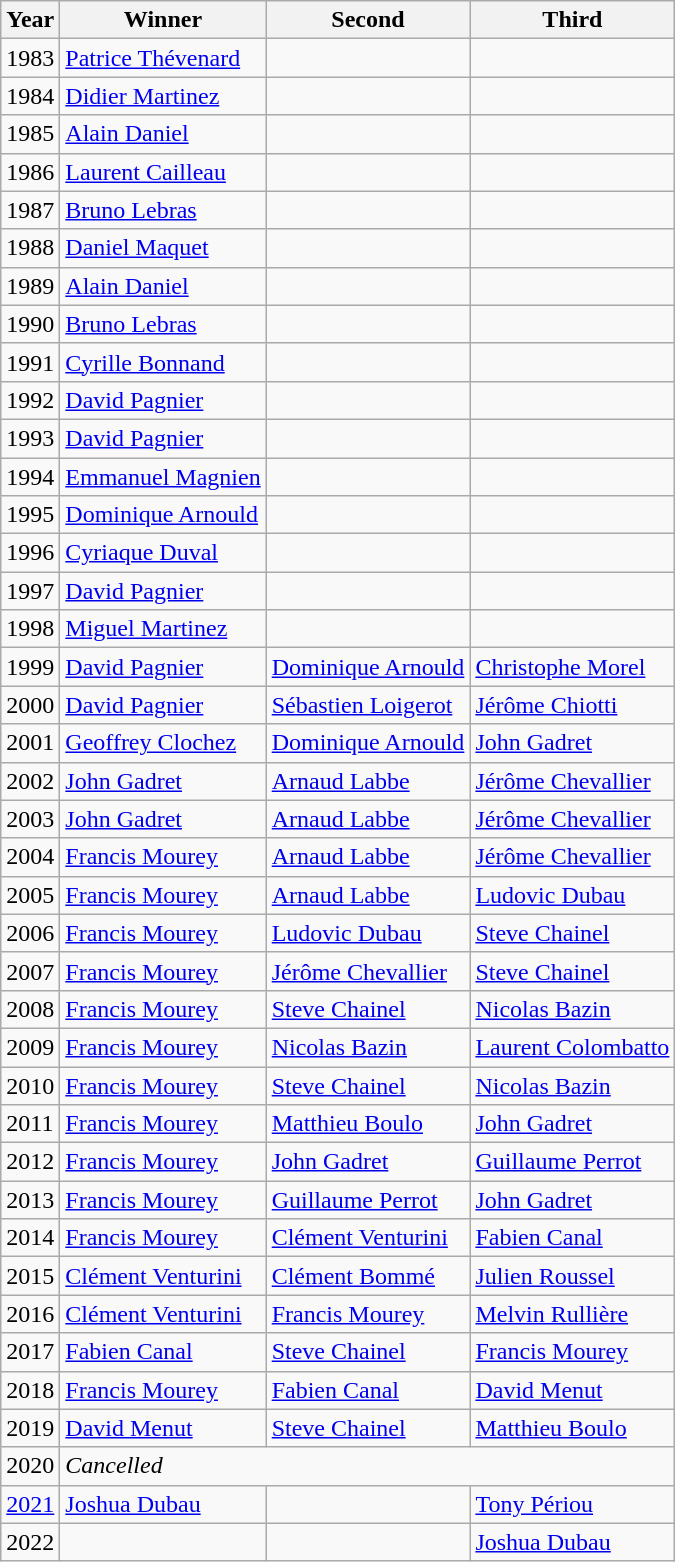<table class="wikitable">
<tr>
<th>Year</th>
<th>Winner</th>
<th>Second</th>
<th>Third</th>
</tr>
<tr>
<td>1983</td>
<td><a href='#'>Patrice Thévenard</a></td>
<td></td>
<td></td>
</tr>
<tr>
<td>1984</td>
<td><a href='#'>Didier Martinez</a></td>
<td></td>
<td></td>
</tr>
<tr>
<td>1985</td>
<td><a href='#'>Alain Daniel</a></td>
<td></td>
<td></td>
</tr>
<tr>
<td>1986</td>
<td><a href='#'>Laurent Cailleau</a></td>
<td></td>
<td></td>
</tr>
<tr>
<td>1987</td>
<td><a href='#'>Bruno Lebras</a></td>
<td></td>
<td></td>
</tr>
<tr>
<td>1988</td>
<td><a href='#'>Daniel Maquet</a></td>
<td></td>
<td></td>
</tr>
<tr>
<td>1989</td>
<td><a href='#'>Alain Daniel</a></td>
<td></td>
<td></td>
</tr>
<tr>
<td>1990</td>
<td><a href='#'>Bruno Lebras</a></td>
<td></td>
<td></td>
</tr>
<tr>
<td>1991</td>
<td><a href='#'>Cyrille Bonnand</a></td>
<td></td>
<td></td>
</tr>
<tr>
<td>1992</td>
<td><a href='#'>David Pagnier</a></td>
<td></td>
<td></td>
</tr>
<tr>
<td>1993</td>
<td><a href='#'>David Pagnier</a></td>
<td></td>
<td></td>
</tr>
<tr>
<td>1994</td>
<td><a href='#'>Emmanuel Magnien</a></td>
<td></td>
<td></td>
</tr>
<tr>
<td>1995</td>
<td><a href='#'>Dominique Arnould</a></td>
<td></td>
<td></td>
</tr>
<tr>
<td>1996</td>
<td><a href='#'>Cyriaque Duval</a></td>
<td></td>
<td></td>
</tr>
<tr>
<td>1997</td>
<td><a href='#'>David Pagnier</a></td>
<td></td>
<td></td>
</tr>
<tr>
<td>1998</td>
<td><a href='#'>Miguel Martinez</a></td>
<td></td>
<td></td>
</tr>
<tr>
<td>1999</td>
<td><a href='#'>David Pagnier</a></td>
<td><a href='#'>Dominique Arnould</a></td>
<td><a href='#'>Christophe Morel</a></td>
</tr>
<tr>
<td>2000</td>
<td><a href='#'>David Pagnier</a></td>
<td><a href='#'>Sébastien Loigerot</a></td>
<td><a href='#'>Jérôme Chiotti</a></td>
</tr>
<tr>
<td>2001</td>
<td><a href='#'>Geoffrey Clochez</a></td>
<td><a href='#'>Dominique Arnould</a></td>
<td><a href='#'>John Gadret</a></td>
</tr>
<tr>
<td>2002</td>
<td><a href='#'>John Gadret</a></td>
<td><a href='#'>Arnaud Labbe</a></td>
<td><a href='#'>Jérôme Chevallier</a></td>
</tr>
<tr>
<td>2003</td>
<td><a href='#'>John Gadret</a></td>
<td><a href='#'>Arnaud Labbe</a></td>
<td><a href='#'>Jérôme Chevallier</a></td>
</tr>
<tr>
<td>2004</td>
<td><a href='#'>Francis Mourey</a></td>
<td><a href='#'>Arnaud Labbe</a></td>
<td><a href='#'>Jérôme Chevallier</a></td>
</tr>
<tr>
<td>2005</td>
<td><a href='#'>Francis Mourey</a></td>
<td><a href='#'>Arnaud Labbe</a></td>
<td><a href='#'>Ludovic Dubau</a></td>
</tr>
<tr>
<td>2006</td>
<td><a href='#'>Francis Mourey</a></td>
<td><a href='#'>Ludovic Dubau</a></td>
<td><a href='#'>Steve Chainel</a></td>
</tr>
<tr>
<td>2007</td>
<td><a href='#'>Francis Mourey</a></td>
<td><a href='#'>Jérôme Chevallier</a></td>
<td><a href='#'>Steve Chainel</a></td>
</tr>
<tr>
<td>2008</td>
<td><a href='#'>Francis Mourey</a></td>
<td><a href='#'>Steve Chainel</a></td>
<td><a href='#'>Nicolas Bazin</a></td>
</tr>
<tr>
<td>2009</td>
<td><a href='#'>Francis Mourey</a></td>
<td><a href='#'>Nicolas Bazin</a></td>
<td><a href='#'>Laurent Colombatto</a></td>
</tr>
<tr>
<td>2010</td>
<td><a href='#'>Francis Mourey</a></td>
<td><a href='#'>Steve Chainel</a></td>
<td><a href='#'>Nicolas Bazin</a></td>
</tr>
<tr>
<td>2011</td>
<td><a href='#'>Francis Mourey</a></td>
<td><a href='#'>Matthieu Boulo</a></td>
<td><a href='#'>John Gadret</a></td>
</tr>
<tr>
<td>2012</td>
<td><a href='#'>Francis Mourey</a></td>
<td><a href='#'>John Gadret</a></td>
<td><a href='#'>Guillaume Perrot</a></td>
</tr>
<tr>
<td>2013</td>
<td><a href='#'>Francis Mourey</a></td>
<td><a href='#'>Guillaume Perrot</a></td>
<td><a href='#'>John Gadret</a></td>
</tr>
<tr>
<td>2014</td>
<td><a href='#'>Francis Mourey</a></td>
<td><a href='#'>Clément Venturini</a></td>
<td><a href='#'>Fabien Canal</a></td>
</tr>
<tr>
<td>2015</td>
<td><a href='#'>Clément Venturini</a></td>
<td><a href='#'>Clément Bommé</a></td>
<td><a href='#'>Julien Roussel</a></td>
</tr>
<tr>
<td>2016</td>
<td><a href='#'>Clément Venturini</a></td>
<td><a href='#'>Francis Mourey</a></td>
<td><a href='#'>Melvin Rullière</a></td>
</tr>
<tr>
<td>2017</td>
<td><a href='#'>Fabien Canal</a></td>
<td><a href='#'>Steve Chainel</a></td>
<td><a href='#'>Francis Mourey</a></td>
</tr>
<tr>
<td>2018</td>
<td><a href='#'>Francis Mourey</a></td>
<td><a href='#'>Fabien Canal</a></td>
<td><a href='#'>David Menut</a></td>
</tr>
<tr>
<td>2019</td>
<td><a href='#'>David Menut</a></td>
<td><a href='#'>Steve Chainel</a></td>
<td><a href='#'>Matthieu Boulo</a></td>
</tr>
<tr>
<td>2020</td>
<td colspan=3><em>Cancelled</em></td>
</tr>
<tr>
<td><a href='#'>2021</a></td>
<td><a href='#'>Joshua Dubau</a></td>
<td></td>
<td><a href='#'>Tony Périou</a></td>
</tr>
<tr>
<td align="center">2022</td>
<td></td>
<td></td>
<td><a href='#'>Joshua Dubau</a></td>
</tr>
</table>
